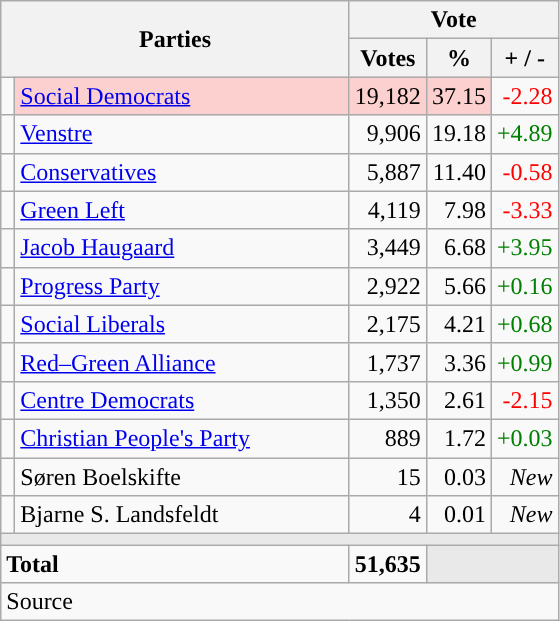<table class="wikitable" style="text-align:right;">
<tr>
<th style="text-align:centre;" rowspan="2" colspan="2" width="225">Parties</th>
<th colspan="3">Vote</th>
</tr>
<tr>
<th width="15">Votes</th>
<th width="15">%</th>
<th width="15">+ / -</th>
</tr>
<tr>
<td width="2" style="color:inherit;background:"></td>
<td bgcolor=#fbd0ce  align="left"><a href='#'>Social Democrats</a></td>
<td bgcolor=#fbd0ce>19,182</td>
<td bgcolor=#fbd0ce>37.15</td>
<td style=color:red;>-2.28</td>
</tr>
<tr>
<td width="2" style="color:inherit;background:"></td>
<td align="left"><a href='#'>Venstre</a></td>
<td>9,906</td>
<td>19.18</td>
<td style=color:green;>+4.89</td>
</tr>
<tr>
<td width="2" style="color:inherit;background:"></td>
<td align="left"><a href='#'>Conservatives</a></td>
<td>5,887</td>
<td>11.40</td>
<td style=color:red;>-0.58</td>
</tr>
<tr>
<td width="2" style="color:inherit;background:"></td>
<td align="left"><a href='#'>Green Left</a></td>
<td>4,119</td>
<td>7.98</td>
<td style=color:red;>-3.33</td>
</tr>
<tr>
<td width="2" style="color:inherit;background:"></td>
<td align="left"><a href='#'>Jacob Haugaard</a></td>
<td>3,449</td>
<td>6.68</td>
<td style=color:green;>+3.95</td>
</tr>
<tr>
<td width="2" style="color:inherit;background:"></td>
<td align="left"><a href='#'>Progress Party</a></td>
<td>2,922</td>
<td>5.66</td>
<td style=color:green;>+0.16</td>
</tr>
<tr>
<td width="2" style="color:inherit;background:"></td>
<td align="left"><a href='#'>Social Liberals</a></td>
<td>2,175</td>
<td>4.21</td>
<td style=color:green;>+0.68</td>
</tr>
<tr>
<td width="2" style="color:inherit;background:"></td>
<td align="left"><a href='#'>Red–Green Alliance</a></td>
<td>1,737</td>
<td>3.36</td>
<td style=color:green;>+0.99</td>
</tr>
<tr>
<td width="2" style="color:inherit;background:"></td>
<td align="left"><a href='#'>Centre Democrats</a></td>
<td>1,350</td>
<td>2.61</td>
<td style=color:red;>-2.15</td>
</tr>
<tr>
<td width="2" style="color:inherit;background:"></td>
<td align="left"><a href='#'>Christian People's Party</a></td>
<td>889</td>
<td>1.72</td>
<td style=color:green;>+0.03</td>
</tr>
<tr>
<td width="2" style="color:inherit;background:"></td>
<td align="left">Søren Boelskifte</td>
<td>15</td>
<td>0.03</td>
<td><em>New</em></td>
</tr>
<tr>
<td width="2" style="color:inherit;background:"></td>
<td align="left">Bjarne S. Landsfeldt</td>
<td>4</td>
<td>0.01</td>
<td><em>New</em></td>
</tr>
<tr>
<td colspan="7" bgcolor="#E9E9E9"></td>
</tr>
<tr>
<td align="left" colspan="2"><strong>Total</strong></td>
<td><strong>51,635</strong></td>
<td bgcolor="#E9E9E9" colspan="2"></td>
</tr>
<tr>
<td align="left" colspan="6">Source</td>
</tr>
</table>
